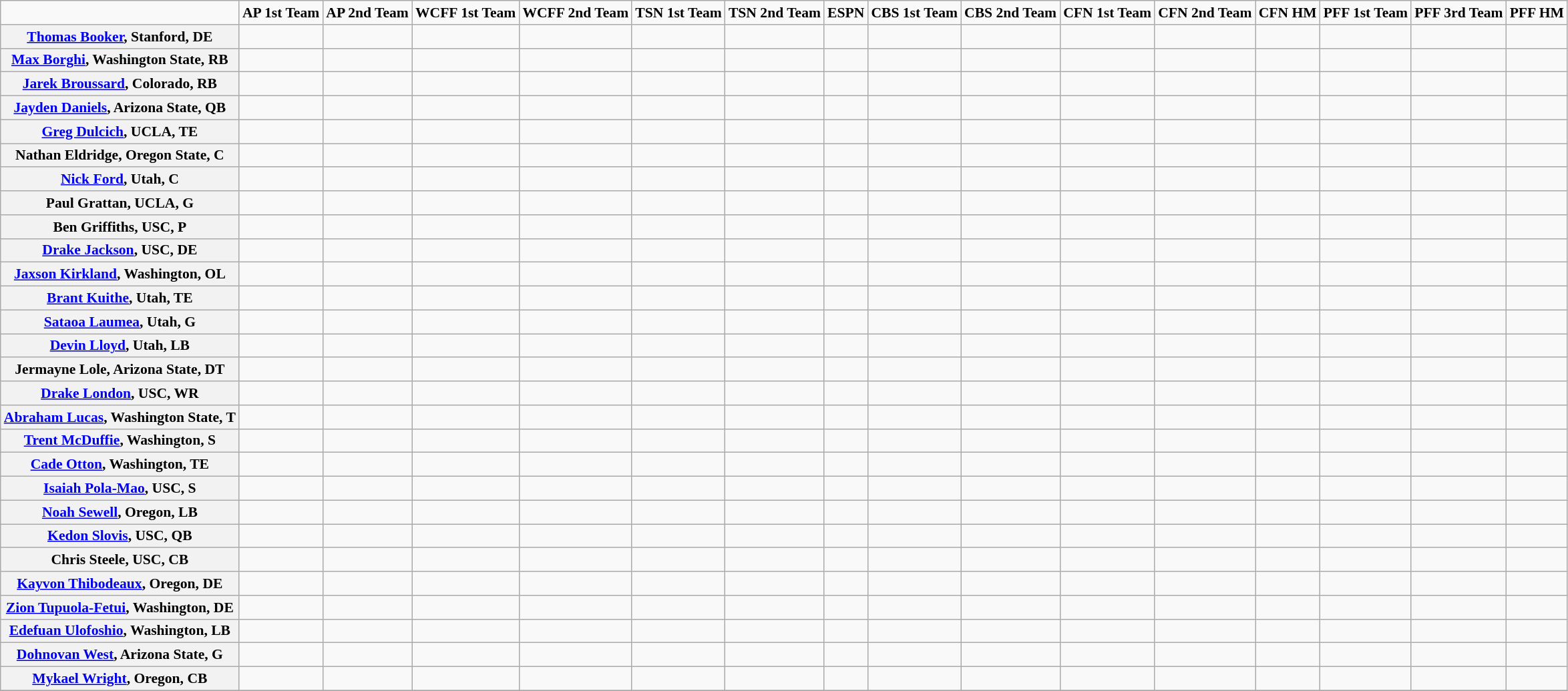<table class="wikitable" style="white-space:nowrap; font-size:90%;">
<tr>
<td></td>
<td><strong>AP 1st Team</strong></td>
<td><strong>AP 2nd Team</strong></td>
<td><strong>WCFF 1st Team</strong></td>
<td><strong>WCFF 2nd Team</strong></td>
<td><strong>TSN 1st Team</strong></td>
<td><strong>TSN 2nd Team</strong></td>
<td><strong>ESPN</strong></td>
<td><strong>CBS 1st Team</strong></td>
<td><strong>CBS 2nd Team</strong></td>
<td><strong>CFN 1st Team</strong></td>
<td><strong>CFN 2nd Team</strong></td>
<td><strong>CFN HM</strong></td>
<td><strong>PFF 1st Team</strong></td>
<td><strong>PFF 3rd Team</strong></td>
<td><strong>PFF HM</strong></td>
</tr>
<tr>
<th><a href='#'>Thomas Booker</a>, Stanford, DE</th>
<td></td>
<td></td>
<td></td>
<td></td>
<td></td>
<td></td>
<td></td>
<td></td>
<td></td>
<td></td>
<td></td>
<td></td>
<td></td>
<td></td>
<td></td>
</tr>
<tr>
<th><a href='#'>Max Borghi</a>, Washington State, RB</th>
<td></td>
<td></td>
<td></td>
<td></td>
<td></td>
<td></td>
<td></td>
<td></td>
<td></td>
<td></td>
<td></td>
<td></td>
<td></td>
<td></td>
<td></td>
</tr>
<tr>
<th><a href='#'>Jarek Broussard</a>, Colorado, RB</th>
<td></td>
<td></td>
<td></td>
<td></td>
<td></td>
<td></td>
<td></td>
<td></td>
<td></td>
<td></td>
<td></td>
<td></td>
<td></td>
<td></td>
<td></td>
</tr>
<tr>
<th><a href='#'>Jayden Daniels</a>, Arizona State, QB</th>
<td></td>
<td></td>
<td></td>
<td></td>
<td></td>
<td></td>
<td></td>
<td></td>
<td></td>
<td></td>
<td></td>
<td></td>
<td></td>
<td></td>
<td></td>
</tr>
<tr>
<th><a href='#'>Greg Dulcich</a>, UCLA, TE</th>
<td></td>
<td></td>
<td></td>
<td></td>
<td></td>
<td></td>
<td></td>
<td></td>
<td></td>
<td></td>
<td></td>
<td></td>
<td></td>
<td></td>
<td></td>
</tr>
<tr>
<th>Nathan Eldridge, Oregon State, C</th>
<td></td>
<td></td>
<td></td>
<td></td>
<td></td>
<td></td>
<td></td>
<td></td>
<td></td>
<td></td>
<td></td>
<td></td>
<td></td>
<td></td>
<td></td>
</tr>
<tr>
<th><a href='#'>Nick Ford</a>, Utah, C</th>
<td></td>
<td></td>
<td></td>
<td></td>
<td></td>
<td></td>
<td></td>
<td></td>
<td></td>
<td></td>
<td></td>
<td></td>
<td></td>
<td></td>
<td></td>
</tr>
<tr>
<th>Paul Grattan, UCLA, G</th>
<td></td>
<td></td>
<td></td>
<td></td>
<td></td>
<td></td>
<td></td>
<td></td>
<td></td>
<td></td>
<td></td>
<td></td>
<td></td>
<td></td>
<td></td>
</tr>
<tr>
<th>Ben Griffiths, USC, P</th>
<td></td>
<td></td>
<td></td>
<td></td>
<td></td>
<td></td>
<td></td>
<td></td>
<td></td>
<td></td>
<td></td>
<td></td>
<td></td>
<td></td>
<td></td>
</tr>
<tr>
<th><a href='#'>Drake Jackson</a>, USC, DE</th>
<td></td>
<td></td>
<td></td>
<td></td>
<td></td>
<td></td>
<td></td>
<td></td>
<td></td>
<td></td>
<td></td>
<td></td>
<td></td>
<td></td>
<td></td>
</tr>
<tr>
<th><a href='#'>Jaxson Kirkland</a>, Washington, OL</th>
<td></td>
<td></td>
<td></td>
<td></td>
<td></td>
<td></td>
<td></td>
<td></td>
<td></td>
<td></td>
<td></td>
<td></td>
<td></td>
<td></td>
<td></td>
</tr>
<tr>
<th><a href='#'>Brant Kuithe</a>, Utah, TE</th>
<td></td>
<td></td>
<td></td>
<td></td>
<td></td>
<td></td>
<td></td>
<td></td>
<td></td>
<td></td>
<td></td>
<td></td>
<td></td>
<td></td>
<td></td>
</tr>
<tr>
<th><a href='#'>Sataoa Laumea</a>, Utah, G</th>
<td></td>
<td></td>
<td></td>
<td></td>
<td></td>
<td></td>
<td></td>
<td></td>
<td></td>
<td></td>
<td></td>
<td></td>
<td></td>
<td></td>
<td></td>
</tr>
<tr>
<th><a href='#'>Devin Lloyd</a>, Utah, LB</th>
<td></td>
<td></td>
<td></td>
<td></td>
<td></td>
<td></td>
<td></td>
<td></td>
<td></td>
<td></td>
<td></td>
<td></td>
<td></td>
<td></td>
<td></td>
</tr>
<tr>
<th>Jermayne Lole, Arizona State, DT</th>
<td></td>
<td></td>
<td></td>
<td></td>
<td></td>
<td></td>
<td></td>
<td></td>
<td></td>
<td></td>
<td></td>
<td></td>
<td></td>
<td></td>
<td></td>
</tr>
<tr>
<th><a href='#'>Drake London</a>, USC, WR</th>
<td></td>
<td></td>
<td></td>
<td></td>
<td></td>
<td></td>
<td></td>
<td></td>
<td></td>
<td></td>
<td></td>
<td></td>
<td></td>
<td></td>
<td></td>
</tr>
<tr>
<th><a href='#'>Abraham Lucas</a>, Washington State, T</th>
<td></td>
<td></td>
<td></td>
<td></td>
<td></td>
<td></td>
<td></td>
<td></td>
<td></td>
<td></td>
<td></td>
<td></td>
<td></td>
<td></td>
<td></td>
</tr>
<tr>
<th><a href='#'>Trent McDuffie</a>, Washington, S</th>
<td></td>
<td></td>
<td></td>
<td></td>
<td></td>
<td></td>
<td></td>
<td></td>
<td></td>
<td></td>
<td></td>
<td></td>
<td></td>
<td></td>
<td></td>
</tr>
<tr>
<th><a href='#'>Cade Otton</a>, Washington, TE</th>
<td></td>
<td></td>
<td></td>
<td></td>
<td></td>
<td></td>
<td></td>
<td></td>
<td></td>
<td></td>
<td></td>
<td></td>
<td></td>
<td></td>
<td></td>
</tr>
<tr>
<th><a href='#'>Isaiah Pola-Mao</a>, USC, S</th>
<td></td>
<td></td>
<td></td>
<td></td>
<td></td>
<td></td>
<td></td>
<td></td>
<td></td>
<td></td>
<td></td>
<td></td>
<td></td>
<td></td>
<td></td>
</tr>
<tr>
<th><a href='#'>Noah Sewell</a>, Oregon, LB</th>
<td></td>
<td></td>
<td></td>
<td></td>
<td></td>
<td></td>
<td></td>
<td></td>
<td></td>
<td></td>
<td></td>
<td></td>
<td></td>
<td></td>
<td></td>
</tr>
<tr>
<th><a href='#'>Kedon Slovis</a>, USC, QB</th>
<td></td>
<td></td>
<td></td>
<td></td>
<td></td>
<td></td>
<td></td>
<td></td>
<td></td>
<td></td>
<td></td>
<td></td>
<td></td>
<td></td>
<td></td>
</tr>
<tr>
<th>Chris Steele, USC, CB</th>
<td></td>
<td></td>
<td></td>
<td></td>
<td></td>
<td></td>
<td></td>
<td></td>
<td></td>
<td></td>
<td></td>
<td></td>
<td></td>
<td></td>
<td></td>
</tr>
<tr>
<th><a href='#'>Kayvon Thibodeaux</a>, Oregon, DE</th>
<td></td>
<td></td>
<td></td>
<td></td>
<td></td>
<td></td>
<td></td>
<td></td>
<td></td>
<td></td>
<td></td>
<td></td>
<td></td>
<td></td>
<td></td>
</tr>
<tr>
<th><a href='#'>Zion Tupuola-Fetui</a>, Washington, DE</th>
<td></td>
<td></td>
<td></td>
<td></td>
<td></td>
<td></td>
<td></td>
<td></td>
<td></td>
<td></td>
<td></td>
<td></td>
<td></td>
<td></td>
<td></td>
</tr>
<tr>
<th><a href='#'>Edefuan Ulofoshio</a>, Washington, LB</th>
<td></td>
<td></td>
<td></td>
<td></td>
<td></td>
<td></td>
<td></td>
<td></td>
<td></td>
<td></td>
<td></td>
<td></td>
<td></td>
<td></td>
<td></td>
</tr>
<tr>
<th><a href='#'>Dohnovan West</a>, Arizona State, G</th>
<td></td>
<td></td>
<td></td>
<td></td>
<td></td>
<td></td>
<td></td>
<td></td>
<td></td>
<td></td>
<td></td>
<td></td>
<td></td>
<td></td>
<td></td>
</tr>
<tr>
<th><a href='#'>Mykael Wright</a>, Oregon, CB</th>
<td></td>
<td></td>
<td></td>
<td></td>
<td></td>
<td></td>
<td></td>
<td></td>
<td></td>
<td></td>
<td></td>
<td></td>
<td></td>
<td></td>
<td></td>
</tr>
<tr>
</tr>
</table>
